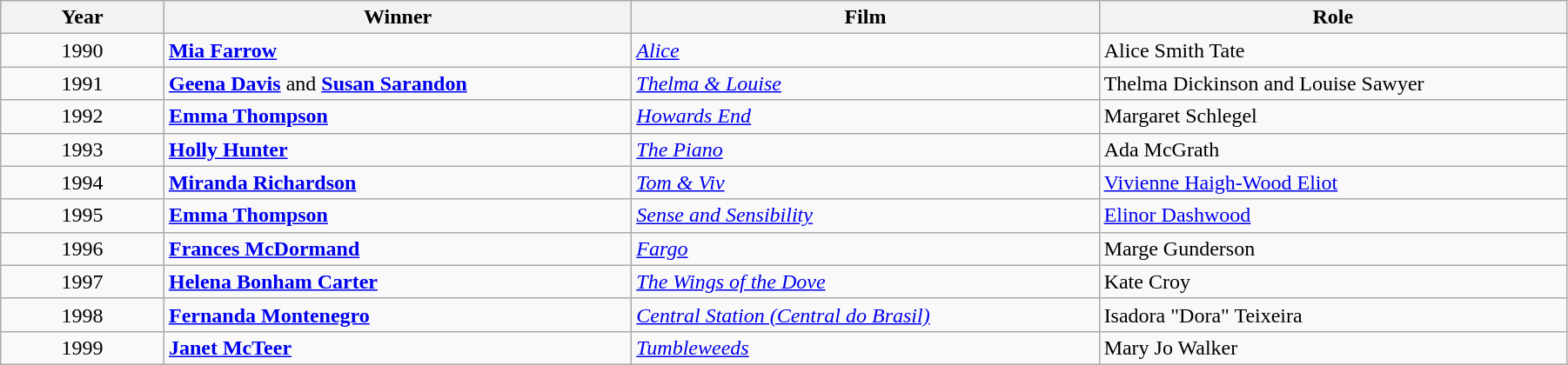<table class="wikitable" width="95%" cellpadding="5">
<tr>
<th width="100"><strong>Year</strong></th>
<th width="300"><strong>Winner</strong></th>
<th width="300"><strong>Film</strong></th>
<th width="300"><strong>Role</strong></th>
</tr>
<tr>
<td style="text-align:center;">1990</td>
<td><strong><a href='#'>Mia Farrow</a></strong></td>
<td><em><a href='#'>Alice</a></em></td>
<td>Alice Smith Tate</td>
</tr>
<tr>
<td style="text-align:center;">1991</td>
<td><strong><a href='#'>Geena Davis</a></strong> and <strong><a href='#'>Susan Sarandon</a></strong></td>
<td><em><a href='#'>Thelma & Louise</a></em></td>
<td>Thelma Dickinson and Louise Sawyer</td>
</tr>
<tr>
<td style="text-align:center;">1992</td>
<td><strong><a href='#'>Emma Thompson</a></strong></td>
<td><em><a href='#'>Howards End</a></em></td>
<td>Margaret Schlegel</td>
</tr>
<tr>
<td style="text-align:center;">1993</td>
<td><strong><a href='#'>Holly Hunter</a></strong></td>
<td><em><a href='#'>The Piano</a></em></td>
<td>Ada McGrath</td>
</tr>
<tr>
<td style="text-align:center;">1994</td>
<td><strong><a href='#'>Miranda Richardson</a></strong></td>
<td><em><a href='#'>Tom & Viv</a></em></td>
<td><a href='#'>Vivienne Haigh-Wood Eliot</a></td>
</tr>
<tr>
<td style="text-align:center;">1995</td>
<td><strong><a href='#'>Emma Thompson</a></strong></td>
<td><em><a href='#'>Sense and Sensibility</a></em></td>
<td><a href='#'>Elinor Dashwood</a></td>
</tr>
<tr>
<td style="text-align:center;">1996</td>
<td><strong><a href='#'>Frances McDormand</a></strong></td>
<td><em><a href='#'>Fargo</a></em></td>
<td>Marge Gunderson</td>
</tr>
<tr>
<td style="text-align:center;">1997</td>
<td><strong><a href='#'>Helena Bonham Carter</a></strong></td>
<td><em><a href='#'>The Wings of the Dove</a></em></td>
<td>Kate Croy</td>
</tr>
<tr>
<td style="text-align:center;">1998</td>
<td><strong><a href='#'>Fernanda Montenegro</a></strong></td>
<td><em><a href='#'>Central Station (Central do Brasil)</a></em></td>
<td>Isadora "Dora" Teixeira</td>
</tr>
<tr>
<td style="text-align:center;">1999</td>
<td><strong><a href='#'>Janet McTeer</a></strong></td>
<td><em><a href='#'>Tumbleweeds</a></em></td>
<td>Mary Jo Walker</td>
</tr>
</table>
